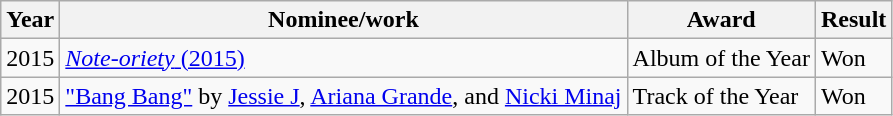<table class="wikitable">
<tr>
<th>Year</th>
<th>Nominee/work</th>
<th>Award</th>
<th>Result</th>
</tr>
<tr>
<td>2015</td>
<td><a href='#'><em>Note-oriety</em> (2015)</a></td>
<td>Album of the Year</td>
<td>Won</td>
</tr>
<tr>
<td>2015</td>
<td><a href='#'>"Bang Bang"</a> by <a href='#'>Jessie J</a>, <a href='#'>Ariana Grande</a>, and <a href='#'>Nicki Minaj</a></td>
<td>Track of the Year</td>
<td>Won</td>
</tr>
</table>
